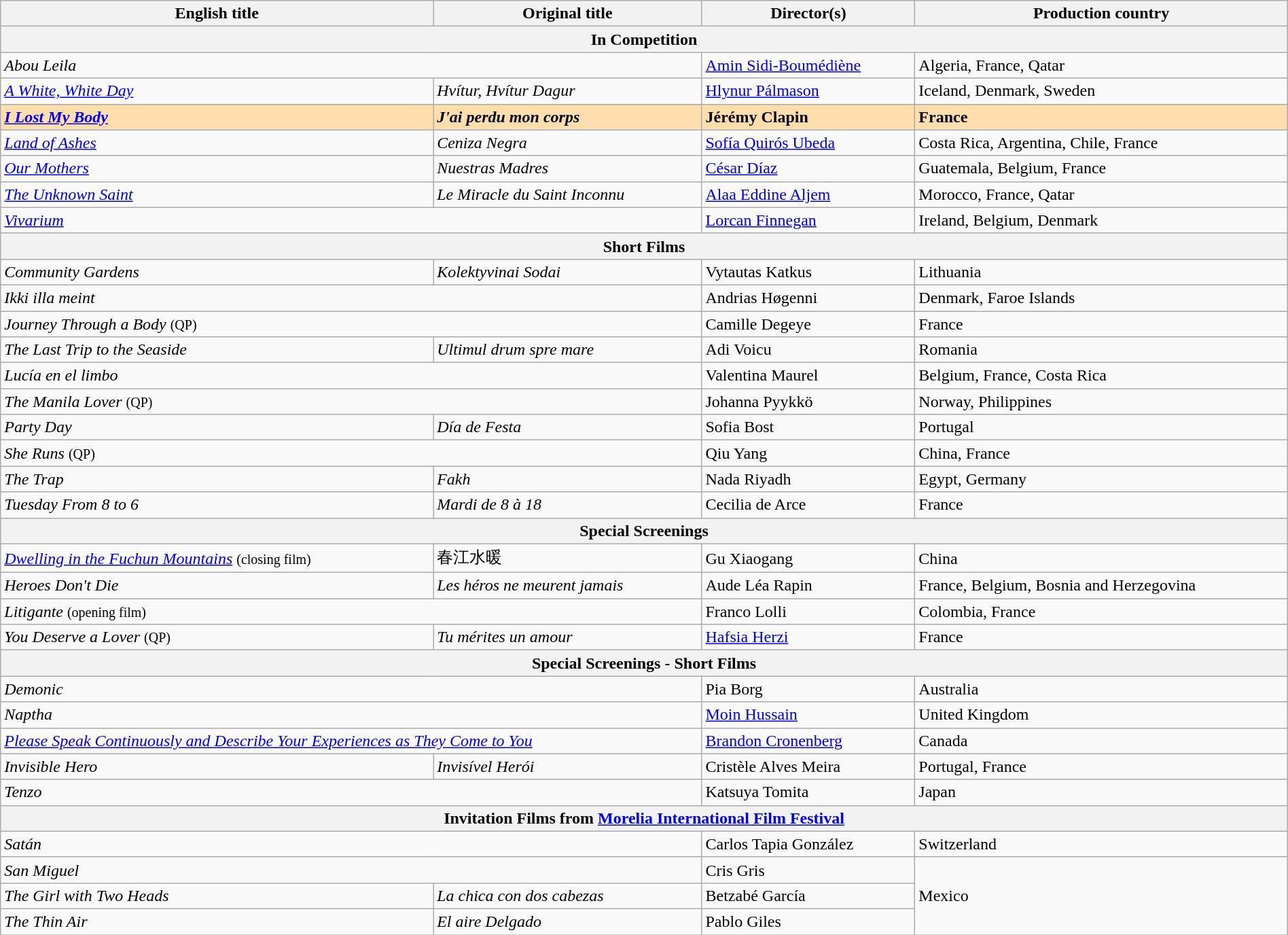<table class="wikitable" style="width:100%; margin-bottom:2px" cellpadding="5">
<tr>
<th scope="col">English title</th>
<th scope="col">Original title</th>
<th scope="col">Director(s)</th>
<th scope="col">Production country</th>
</tr>
<tr>
<th colspan="4">In Competition</th>
</tr>
<tr>
<td colspan=2><em>Abou Leila</em></td>
<td><a href='#'>Amin Sidi-Boumédiène</a></td>
<td>Algeria, France, Qatar</td>
</tr>
<tr>
<td><em><a href='#'>A White, White Day</a></em></td>
<td><em>Hvítur, Hvítur Dagur</em></td>
<td><a href='#'>Hlynur Pálmason</a></td>
<td>Iceland, Denmark, Sweden</td>
</tr>
<tr style="background:#FFDEAD;">
<td><strong><em><a href='#'>I Lost My Body</a></em></strong></td>
<td><strong><em>J'ai perdu mon corps</em></strong></td>
<td><strong>Jérémy Clapin</strong></td>
<td><strong>France</strong></td>
</tr>
<tr>
<td><em><a href='#'>Land of Ashes</a></em></td>
<td><em>Ceniza Negra</em></td>
<td><a href='#'>Sofía Quirós Ubeda</a></td>
<td>Costa Rica, Argentina, Chile, France</td>
</tr>
<tr>
<td><em><a href='#'>Our Mothers</a></em></td>
<td><em>Nuestras Madres</em></td>
<td><a href='#'>César Díaz</a></td>
<td>Guatemala, Belgium, France</td>
</tr>
<tr>
<td><em><a href='#'>The Unknown Saint</a></em></td>
<td><em>Le Miracle du Saint Inconnu</em></td>
<td><a href='#'>Alaa Eddine Aljem</a></td>
<td>Morocco, France, Qatar</td>
</tr>
<tr>
<td colspan=2><em><a href='#'>Vivarium</a></em></td>
<td><a href='#'>Lorcan Finnegan</a></td>
<td>Ireland, Belgium, Denmark</td>
</tr>
<tr>
<th colspan="4">Short Films</th>
</tr>
<tr>
<td><em>Community Gardens</em></td>
<td><em>Kolektyvinai Sodai</em></td>
<td>Vytautas Katkus</td>
<td>Lithuania</td>
</tr>
<tr>
<td colspan="2"><em>Ikki illa meint</em></td>
<td>Andrias Høgenni</td>
<td>Denmark, Faroe Islands</td>
</tr>
<tr>
<td colspan="2"><em>Journey Through a Body</em> <small>(QP)</small></td>
<td>Camille Degeye</td>
<td>France</td>
</tr>
<tr>
<td><em>The Last Trip to the Seaside</em></td>
<td><em>Ultimul drum spre mare</em></td>
<td>Adi Voicu</td>
<td>Romania</td>
</tr>
<tr>
<td colspan="2"><em>Lucía en el limbo</em></td>
<td>Valentina Maurel</td>
<td>Belgium, France, Costa Rica</td>
</tr>
<tr>
<td colspan="2"><em>The Manila Lover</em> <small>(QP)</small></td>
<td>Johanna Pyykkö</td>
<td>Norway, Philippines</td>
</tr>
<tr>
<td><em>Party Day</em></td>
<td><em>Día de Festa</em></td>
<td>Sofia Bost</td>
<td>Portugal</td>
</tr>
<tr>
<td colspan="2"><em>She Runs</em> <small>(QP)</small></td>
<td>Qiu Yang</td>
<td>China, France</td>
</tr>
<tr>
<td><em>The Trap</em></td>
<td><em>Fakh</em></td>
<td>Nada Riyadh</td>
<td>Egypt, Germany</td>
</tr>
<tr>
<td><em>Tuesday From 8 to 6</em></td>
<td><em>Mardi de 8 à 18</em></td>
<td>Cecilia de Arce</td>
<td>France</td>
</tr>
<tr>
<th colspan="4">Special Screenings</th>
</tr>
<tr>
<td><em><a href='#'>Dwelling in the Fuchun Mountains</a></em> <small>(closing film)</small></td>
<td>春江水暖</td>
<td>Gu Xiaogang</td>
<td>China</td>
</tr>
<tr>
<td><em>Heroes Don't Die</em></td>
<td><em>Les héros ne meurent jamais</em></td>
<td>Aude Léa Rapin</td>
<td>France, Belgium, Bosnia and Herzegovina</td>
</tr>
<tr>
<td colspan="2"><em>Litigante</em> <small>(opening film)</small></td>
<td>Franco Lolli</td>
<td>Colombia, France</td>
</tr>
<tr>
<td><em>You Deserve a Lover</em> <small>(QP)</small></td>
<td><em>Tu mérites un amour</em></td>
<td><a href='#'>Hafsia Herzi</a></td>
<td>France</td>
</tr>
<tr>
<th colspan="4">Special Screenings - Short Films</th>
</tr>
<tr>
<td colspan="2"><em>Demonic</em></td>
<td>Pia Borg</td>
<td>Australia</td>
</tr>
<tr>
<td colspan="2"><em>Naptha</em></td>
<td><a href='#'>Moin Hussain</a></td>
<td>United Kingdom</td>
</tr>
<tr>
<td colspan="2"><em><a href='#'>Please Speak Continuously and Describe Your Experiences as They Come to You</a></em></td>
<td><a href='#'>Brandon Cronenberg</a></td>
<td>Canada</td>
</tr>
<tr>
<td><em>Invisible Hero</em></td>
<td><em>Invisível Herói</em></td>
<td>Cristèle Alves Meira</td>
<td>Portugal, France</td>
</tr>
<tr>
<td colspan="2"><em>Tenzo</em></td>
<td>Katsuya Tomita</td>
<td>Japan</td>
</tr>
<tr>
<th colspan="4">Invitation Films from <a href='#'>Morelia International Film Festival</a></th>
</tr>
<tr>
<td colspan="2"><em>Satán</em></td>
<td>Carlos Tapia González</td>
<td>Switzerland</td>
</tr>
<tr>
<td colspan="2"><em>San Miguel</em></td>
<td>Cris Gris</td>
<td rowspan="3">Mexico</td>
</tr>
<tr>
<td><em>The Girl with Two Heads</em></td>
<td><em>La chica con dos cabezas</em></td>
<td>Betzabé García</td>
</tr>
<tr>
<td><em>The Thin Air</em></td>
<td><em>El aire Delgado</em></td>
<td>Pablo Giles</td>
</tr>
</table>
